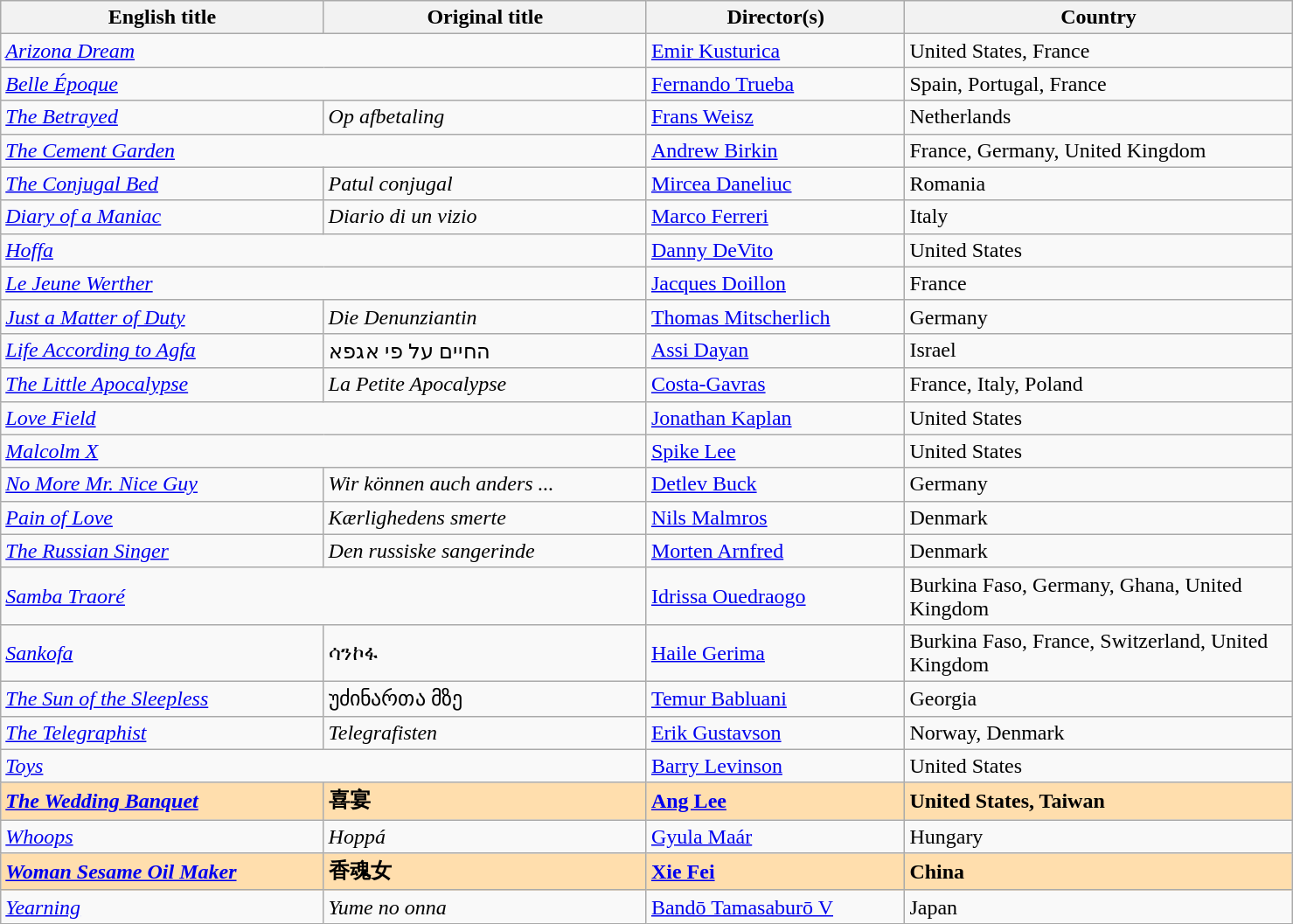<table class="wikitable" width="78%" cellpadding="5">
<tr>
<th width="25%">English title</th>
<th width="25%">Original title</th>
<th width="20%">Director(s)</th>
<th width="30%">Country</th>
</tr>
<tr>
<td colspan="2"><em><a href='#'>Arizona Dream</a></em></td>
<td><a href='#'>Emir Kusturica</a></td>
<td>United States, France</td>
</tr>
<tr>
<td colspan="2"><a href='#'><em>Belle Époque</em></a></td>
<td><a href='#'>Fernando Trueba</a></td>
<td>Spain, Portugal, France</td>
</tr>
<tr>
<td><em><a href='#'>The Betrayed</a></em></td>
<td><em>Op afbetaling</em></td>
<td><a href='#'>Frans Weisz</a></td>
<td>Netherlands</td>
</tr>
<tr>
<td colspan="2"><em><a href='#'>The Cement Garden</a></em></td>
<td><a href='#'>Andrew Birkin</a></td>
<td>France, Germany, United Kingdom</td>
</tr>
<tr>
<td><em><a href='#'>The Conjugal Bed</a></em></td>
<td><em>Patul conjugal</em></td>
<td><a href='#'>Mircea Daneliuc</a></td>
<td>Romania</td>
</tr>
<tr>
<td><em><a href='#'>Diary of a Maniac</a></em></td>
<td><em>Diario di un vizio</em></td>
<td><a href='#'>Marco Ferreri</a></td>
<td>Italy</td>
</tr>
<tr>
<td colspan="2"><em><a href='#'>Hoffa</a></em></td>
<td><a href='#'>Danny DeVito</a></td>
<td>United States</td>
</tr>
<tr>
<td colspan="2"><em><a href='#'>Le Jeune Werther</a></em></td>
<td><a href='#'>Jacques Doillon</a></td>
<td>France</td>
</tr>
<tr>
<td><em><a href='#'>Just a Matter of Duty</a></em></td>
<td><em>Die Denunziantin</em></td>
<td><a href='#'>Thomas Mitscherlich</a></td>
<td>Germany</td>
</tr>
<tr>
<td><em><a href='#'>Life According to Agfa</a></em></td>
<td>החיים על פי אגפא</td>
<td><a href='#'>Assi Dayan</a></td>
<td>Israel</td>
</tr>
<tr>
<td><em><a href='#'>The Little Apocalypse</a></em></td>
<td><em>La Petite Apocalypse</em></td>
<td><a href='#'>Costa-Gavras</a></td>
<td>France, Italy, Poland</td>
</tr>
<tr>
<td colspan="2"><em><a href='#'>Love Field</a></em></td>
<td><a href='#'>Jonathan Kaplan</a></td>
<td>United States</td>
</tr>
<tr>
<td colspan="2"><em><a href='#'>Malcolm X</a></em></td>
<td><a href='#'>Spike Lee</a></td>
<td>United States</td>
</tr>
<tr>
<td><em><a href='#'>No More Mr. Nice Guy</a></em></td>
<td><em>Wir können auch anders ...</em></td>
<td><a href='#'>Detlev Buck</a></td>
<td>Germany</td>
</tr>
<tr>
<td><em><a href='#'>Pain of Love</a></em></td>
<td><em>Kærlighedens smerte</em></td>
<td><a href='#'>Nils Malmros</a></td>
<td>Denmark</td>
</tr>
<tr>
<td><em><a href='#'>The Russian Singer</a></em></td>
<td><em>Den russiske sangerinde</em></td>
<td><a href='#'>Morten Arnfred</a></td>
<td>Denmark</td>
</tr>
<tr>
<td colspan="2"><em><a href='#'>Samba Traoré</a></em></td>
<td><a href='#'>Idrissa Ouedraogo</a></td>
<td>Burkina Faso, Germany, Ghana, United Kingdom</td>
</tr>
<tr>
<td><em><a href='#'>Sankofa</a></em></td>
<td>ሳንኮፋ</td>
<td><a href='#'>Haile Gerima</a></td>
<td>Burkina Faso, France, Switzerland, United Kingdom</td>
</tr>
<tr>
<td><em><a href='#'>The Sun of the Sleepless</a></em></td>
<td>უძინართა მზე</td>
<td><a href='#'>Temur Babluani</a></td>
<td>Georgia</td>
</tr>
<tr>
<td><em><a href='#'>The Telegraphist</a></em></td>
<td><em>Telegrafisten</em></td>
<td><a href='#'>Erik Gustavson</a></td>
<td>Norway, Denmark</td>
</tr>
<tr>
<td colspan="2"><em><a href='#'>Toys</a></em></td>
<td><a href='#'>Barry Levinson</a></td>
<td>United States</td>
</tr>
<tr style="background:#FFDEAD;">
<td><strong><em><a href='#'>The Wedding Banquet</a></em></strong></td>
<td><strong>喜宴</strong></td>
<td><strong><a href='#'>Ang Lee</a></strong></td>
<td><strong>United States, Taiwan</strong></td>
</tr>
<tr>
<td><em><a href='#'>Whoops</a></em></td>
<td><em>Hoppá</em></td>
<td><a href='#'>Gyula Maár</a></td>
<td>Hungary</td>
</tr>
<tr style="background:#FFDEAD;">
<td><strong><em><a href='#'>Woman Sesame Oil Maker</a></em></strong></td>
<td><strong>香魂女</strong></td>
<td><a href='#'><strong>Xie Fei</strong></a></td>
<td><strong>China</strong></td>
</tr>
<tr>
<td><em><a href='#'>Yearning</a></em></td>
<td><em>Yume no onna</em></td>
<td><a href='#'>Bandō Tamasaburō V</a></td>
<td>Japan</td>
</tr>
</table>
